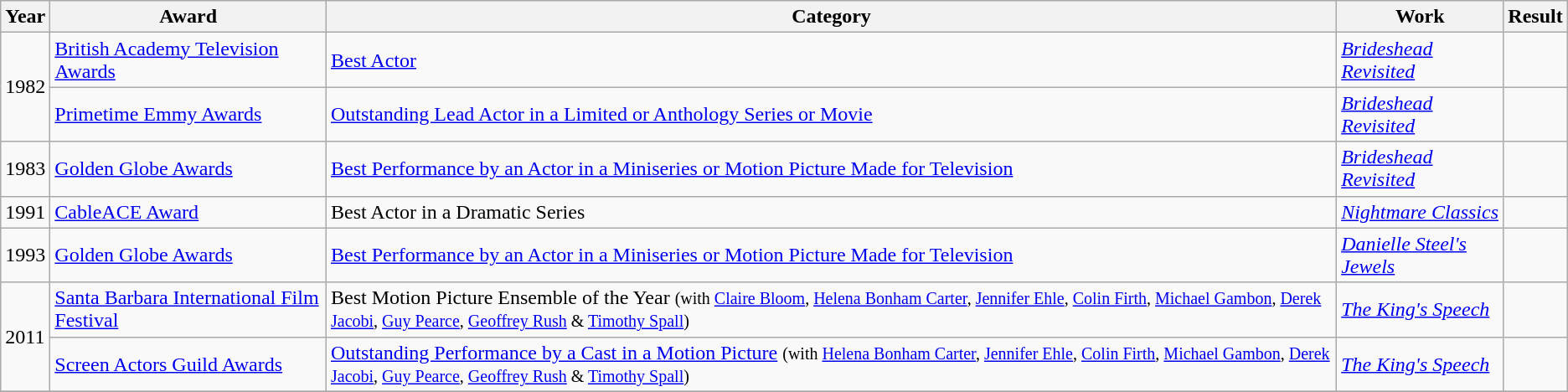<table class="wikitable">
<tr>
<th>Year</th>
<th>Award</th>
<th>Category</th>
<th>Work</th>
<th>Result</th>
</tr>
<tr>
<td rowspan="2">1982</td>
<td><a href='#'>British Academy Television Awards</a></td>
<td><a href='#'>Best Actor</a></td>
<td><em><a href='#'>Brideshead Revisited</a></em></td>
<td></td>
</tr>
<tr>
<td><a href='#'>Primetime Emmy Awards</a></td>
<td><a href='#'>Outstanding Lead Actor in a Limited or Anthology Series or Movie</a></td>
<td><em><a href='#'>Brideshead Revisited</a></em></td>
<td></td>
</tr>
<tr>
<td>1983</td>
<td><a href='#'>Golden Globe Awards</a></td>
<td><a href='#'>Best Performance by an Actor in a Miniseries or Motion Picture Made for Television</a></td>
<td><em><a href='#'>Brideshead Revisited</a></em></td>
<td></td>
</tr>
<tr>
<td>1991</td>
<td><a href='#'>CableACE Award</a></td>
<td>Best Actor in a Dramatic Series</td>
<td><em><a href='#'>Nightmare Classics</a></em></td>
<td></td>
</tr>
<tr>
<td>1993</td>
<td><a href='#'>Golden Globe Awards</a></td>
<td><a href='#'>Best Performance by an Actor in a Miniseries or Motion Picture Made for Television</a></td>
<td><em><a href='#'>Danielle Steel's Jewels</a></em></td>
<td></td>
</tr>
<tr>
<td rowspan="2">2011</td>
<td><a href='#'>Santa Barbara International Film Festival</a></td>
<td>Best Motion Picture Ensemble of the Year <small>(with <a href='#'>Claire Bloom</a>, <a href='#'>Helena Bonham Carter</a>, <a href='#'>Jennifer Ehle</a>, <a href='#'>Colin Firth</a>, <a href='#'>Michael Gambon</a>, <a href='#'>Derek Jacobi</a>, <a href='#'>Guy Pearce</a>, <a href='#'>Geoffrey Rush</a> & <a href='#'>Timothy Spall</a>)</small></td>
<td><em><a href='#'>The King's Speech</a></em></td>
<td></td>
</tr>
<tr>
<td><a href='#'>Screen Actors Guild Awards</a></td>
<td><a href='#'>Outstanding Performance by a Cast in a Motion Picture</a> <small>(with <a href='#'>Helena Bonham Carter</a>, <a href='#'>Jennifer Ehle</a>, <a href='#'>Colin Firth</a>, <a href='#'>Michael Gambon</a>, <a href='#'>Derek Jacobi</a>, <a href='#'>Guy Pearce</a>, <a href='#'>Geoffrey Rush</a> & <a href='#'>Timothy Spall</a>)</small></td>
<td><em><a href='#'>The King's Speech</a></em></td>
<td></td>
</tr>
<tr>
</tr>
</table>
